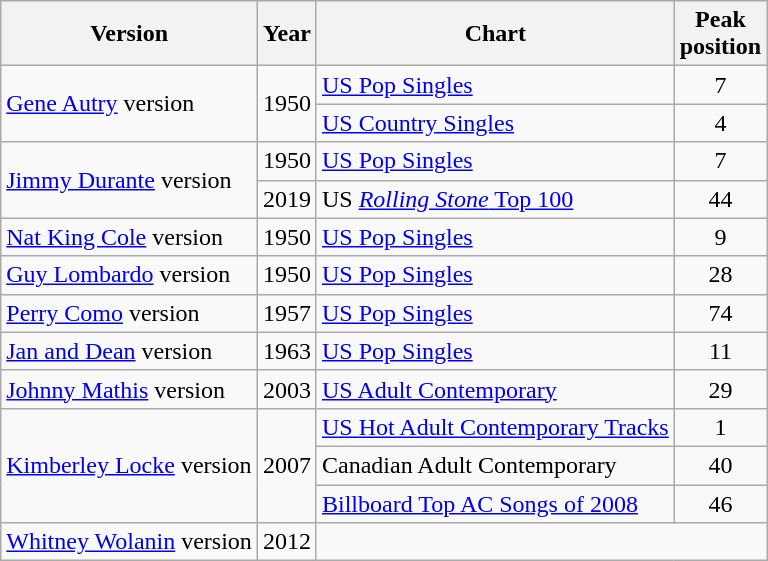<table class="wikitable">
<tr>
<th>Version</th>
<th>Year</th>
<th>Chart</th>
<th>Peak<br>position</th>
</tr>
<tr>
<td rowspan=2><a href='#'>Gene Autry</a> version</td>
<td rowspan=2>1950</td>
<td><a href='#'>US Pop Singles</a></td>
<td align="center">7</td>
</tr>
<tr>
<td><a href='#'>US Country Singles</a></td>
<td align="center">4</td>
</tr>
<tr>
<td rowspan=2><a href='#'>Jimmy Durante</a> version</td>
<td>1950</td>
<td><a href='#'>US Pop Singles</a></td>
<td align="center">7</td>
</tr>
<tr>
<td>2019</td>
<td>US <a href='#'><em>Rolling Stone</em> Top 100</a></td>
<td align="center">44</td>
</tr>
<tr>
<td><a href='#'>Nat King Cole</a> version</td>
<td>1950</td>
<td><a href='#'>US Pop Singles</a></td>
<td align="center">9</td>
</tr>
<tr>
<td><a href='#'>Guy Lombardo</a> version</td>
<td>1950</td>
<td><a href='#'>US Pop Singles</a></td>
<td align="center">28</td>
</tr>
<tr>
<td><a href='#'>Perry Como</a> version</td>
<td>1957</td>
<td><a href='#'>US Pop Singles</a></td>
<td align="center">74</td>
</tr>
<tr>
<td><a href='#'>Jan and Dean</a> version</td>
<td>1963</td>
<td><a href='#'>US Pop Singles</a></td>
<td align="center">11</td>
</tr>
<tr>
<td><a href='#'>Johnny Mathis</a> version</td>
<td>2003</td>
<td><a href='#'>US Adult Contemporary</a></td>
<td align="center">29</td>
</tr>
<tr>
<td rowspan="3"><a href='#'>Kimberley Locke</a> version</td>
<td rowspan="3">2007</td>
<td><a href='#'>US Hot Adult Contemporary Tracks</a></td>
<td align="center">1</td>
</tr>
<tr>
<td>Canadian Adult Contemporary</td>
<td align="center">40</td>
</tr>
<tr>
<td><a href='#'>Billboard Top AC Songs of 2008</a></td>
<td align="center">46</td>
</tr>
<tr>
<td><a href='#'>Whitney Wolanin</a> version</td>
<td>2012<br></td>
</tr>
</table>
